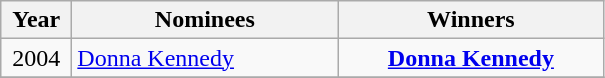<table class="wikitable">
<tr>
<th width=40 align=center>Year</th>
<th width=170>Nominees</th>
<th width=170>Winners</th>
</tr>
<tr>
<td align=center>2004</td>
<td><a href='#'>Donna Kennedy</a></td>
<td align=center><strong><a href='#'>Donna Kennedy</a></strong></td>
</tr>
<tr>
</tr>
</table>
